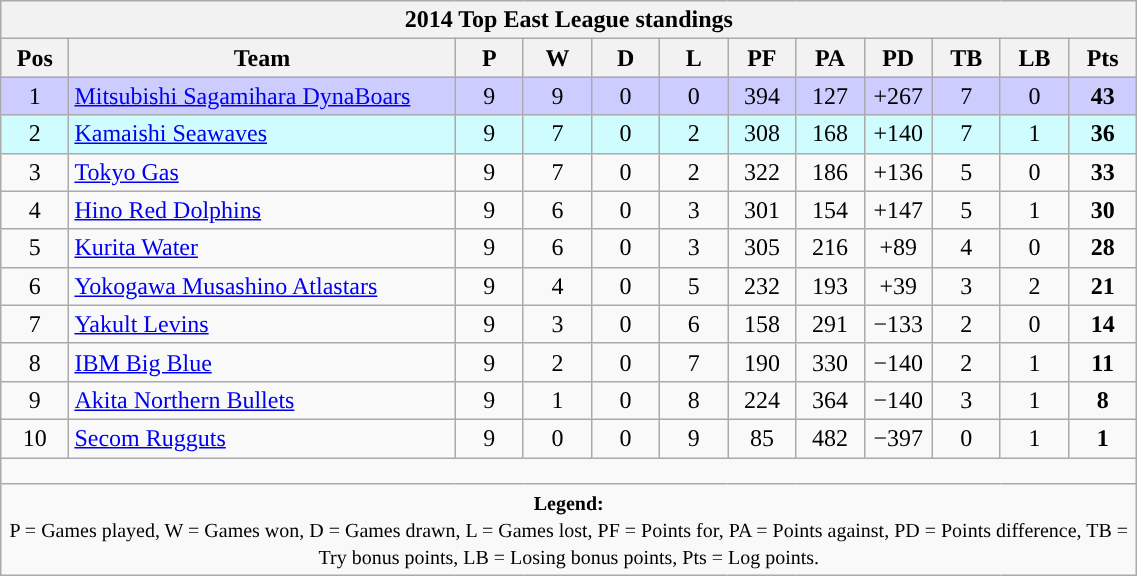<table class="wikitable" style="text-align:center; font-size:100%; width:60%;">
<tr>
<th colspan="100%" cellpadding="0" cellspacing="0"><strong>2014 Top East League standings</strong></th>
</tr>
<tr>
<th style="width:6%;">Pos</th>
<th style="width:34%;">Team</th>
<th style="width:6%;">P</th>
<th style="width:6%;">W</th>
<th style="width:6%;">D</th>
<th style="width:6%;">L</th>
<th style="width:6%;">PF</th>
<th style="width:6%;">PA</th>
<th style="width:6%;">PD</th>
<th style="width:6%;">TB</th>
<th style="width:6%;">LB</th>
<th style="width:6%;">Pts<br></th>
</tr>
<tr style="background:#CCCCFF;">
<td>1</td>
<td style="text-align:left;"><a href='#'>Mitsubishi Sagamihara DynaBoars</a></td>
<td>9</td>
<td>9</td>
<td>0</td>
<td>0</td>
<td>394</td>
<td>127</td>
<td>+267</td>
<td>7</td>
<td>0</td>
<td><strong>43</strong></td>
</tr>
<tr style="background:#CFFCFF;">
<td>2</td>
<td style="text-align:left;"><a href='#'>Kamaishi Seawaves</a></td>
<td>9</td>
<td>7</td>
<td>0</td>
<td>2</td>
<td>308</td>
<td>168</td>
<td>+140</td>
<td>7</td>
<td>1</td>
<td><strong>36</strong></td>
</tr>
<tr>
<td>3</td>
<td style="text-align:left;"><a href='#'>Tokyo Gas</a></td>
<td>9</td>
<td>7</td>
<td>0</td>
<td>2</td>
<td>322</td>
<td>186</td>
<td>+136</td>
<td>5</td>
<td>0</td>
<td><strong>33</strong></td>
</tr>
<tr>
<td>4</td>
<td style="text-align:left;"><a href='#'>Hino Red Dolphins</a></td>
<td>9</td>
<td>6</td>
<td>0</td>
<td>3</td>
<td>301</td>
<td>154</td>
<td>+147</td>
<td>5</td>
<td>1</td>
<td><strong>30</strong></td>
</tr>
<tr>
<td>5</td>
<td style="text-align:left;"><a href='#'>Kurita Water</a></td>
<td>9</td>
<td>6</td>
<td>0</td>
<td>3</td>
<td>305</td>
<td>216</td>
<td>+89</td>
<td>4</td>
<td>0</td>
<td><strong>28</strong></td>
</tr>
<tr>
<td>6</td>
<td style="text-align:left;"><a href='#'>Yokogawa Musashino Atlastars</a></td>
<td>9</td>
<td>4</td>
<td>0</td>
<td>5</td>
<td>232</td>
<td>193</td>
<td>+39</td>
<td>3</td>
<td>2</td>
<td><strong>21</strong></td>
</tr>
<tr>
<td>7</td>
<td style="text-align:left;"><a href='#'>Yakult Levins</a></td>
<td>9</td>
<td>3</td>
<td>0</td>
<td>6</td>
<td>158</td>
<td>291</td>
<td>−133</td>
<td>2</td>
<td>0</td>
<td><strong>14</strong></td>
</tr>
<tr>
<td>8</td>
<td style="text-align:left;"><a href='#'>IBM Big Blue</a></td>
<td>9</td>
<td>2</td>
<td>0</td>
<td>7</td>
<td>190</td>
<td>330</td>
<td>−140</td>
<td>2</td>
<td>1</td>
<td><strong>11</strong></td>
</tr>
<tr>
<td>9</td>
<td style="text-align:left;"><a href='#'>Akita Northern Bullets</a></td>
<td>9</td>
<td>1</td>
<td>0</td>
<td>8</td>
<td>224</td>
<td>364</td>
<td>−140</td>
<td>3</td>
<td>1</td>
<td><strong>8</strong></td>
</tr>
<tr>
<td>10</td>
<td style="text-align:left;"><a href='#'>Secom Rugguts</a></td>
<td>9</td>
<td>0</td>
<td>0</td>
<td>9</td>
<td>85</td>
<td>482</td>
<td>−397</td>
<td>0</td>
<td>1</td>
<td><strong>1</strong></td>
</tr>
<tr>
<td colspan="100%" style="height:10px;"></td>
</tr>
<tr>
<td colspan="100%"><small><strong>Legend:</strong> <br> P = Games played, W = Games won, D = Games drawn, L = Games lost, PF = Points for, PA = Points against, PD = Points difference, TB = Try bonus points, LB = Losing bonus points, Pts = Log points.</small></td>
</tr>
</table>
